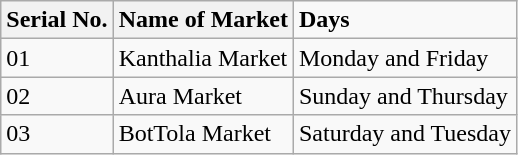<table class="wikitable">
<tr>
<th>Serial No.</th>
<th>Name of Market</th>
<td><strong>Days</strong></td>
</tr>
<tr>
<td>01</td>
<td>Kanthalia Market</td>
<td>Monday and Friday</td>
</tr>
<tr>
<td>02</td>
<td>Aura Market</td>
<td>Sunday and Thursday</td>
</tr>
<tr>
<td>03</td>
<td>BotTola Market</td>
<td>Saturday and Tuesday</td>
</tr>
</table>
